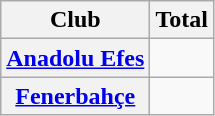<table class="sortable wikitable plainrowheaders">
<tr>
<th scope="col">Club</th>
<th scope="col">Total</th>
</tr>
<tr>
<th scope="row"><a href='#'>Anadolu Efes</a></th>
<td align="center"></td>
</tr>
<tr>
<th scope="row"><a href='#'>Fenerbahçe</a></th>
<td align="center"></td>
</tr>
</table>
